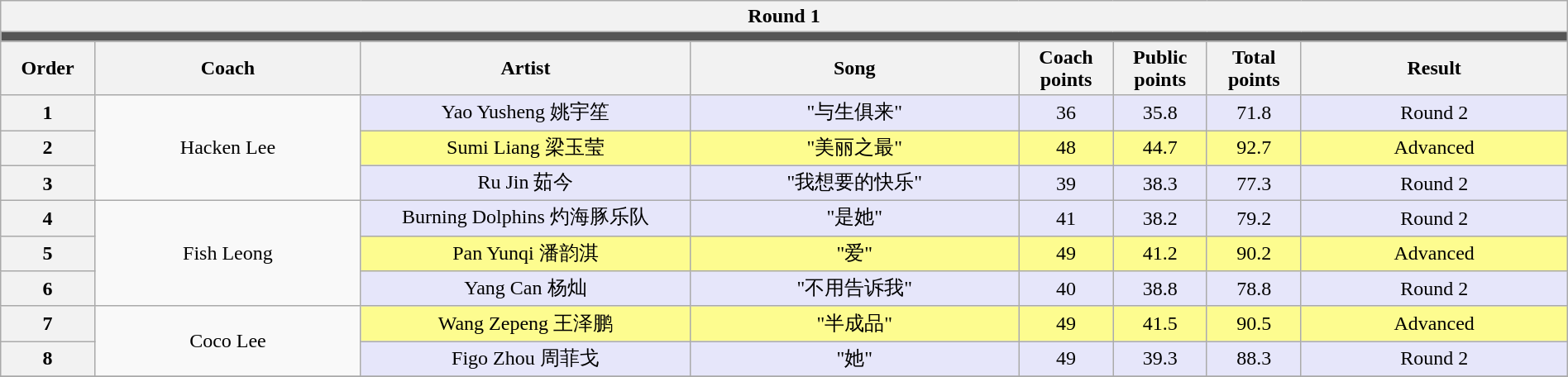<table class="wikitable" style="text-align:center; width:100%;">
<tr>
<th colspan=8>Round 1</th>
</tr>
<tr>
<td colspan="8" style="background:#555555"></td>
</tr>
<tr>
<th style="width:6%;">Order</th>
<th style="width:17%;">Coach</th>
<th style="width:21%;">Artist</th>
<th style="width:21%;">Song</th>
<th style="width:6%;">Coach points</th>
<th style="width:6%;">Public points</th>
<th style="width:6%;">Total points</th>
<th style="width:17%;">Result</th>
</tr>
<tr>
<th>1</th>
<td rowspan=3>Hacken Lee</td>
<td style="background:#e6e6fa;">Yao Yusheng 姚宇笙</td>
<td style="background:#e6e6fa;">"与生俱来"</td>
<td style="background:#e6e6fa;">36</td>
<td style="background:#e6e6fa;">35.8</td>
<td style="background:#e6e6fa;">71.8</td>
<td style="background:#e6e6fa;">Round 2</td>
</tr>
<tr>
<th>2</th>
<td style="background:#fdfc8f;">Sumi Liang 梁玉莹</td>
<td style="background:#fdfc8f;">"美丽之最"</td>
<td style="background:#fdfc8f;">48</td>
<td style="background:#fdfc8f;">44.7</td>
<td style="background:#fdfc8f;">92.7</td>
<td style="background:#fdfc8f;">Advanced</td>
</tr>
<tr>
<th>3</th>
<td style="background:#e6e6fa;">Ru Jin 茹今</td>
<td style="background:#e6e6fa;">"我想要的快乐"</td>
<td style="background:#e6e6fa;">39</td>
<td style="background:#e6e6fa;">38.3</td>
<td style="background:#e6e6fa;">77.3</td>
<td style="background:#e6e6fa;">Round 2</td>
</tr>
<tr>
<th>4</th>
<td rowspan=3>Fish Leong</td>
<td style="background:#e6e6fa;">Burning Dolphins 灼海豚乐队</td>
<td style="background:#e6e6fa;">"是她"</td>
<td style="background:#e6e6fa;">41</td>
<td style="background:#e6e6fa;">38.2</td>
<td style="background:#e6e6fa;">79.2</td>
<td style="background:#e6e6fa;">Round 2</td>
</tr>
<tr>
<th>5</th>
<td style="background:#fdfc8f;">Pan Yunqi 潘韵淇</td>
<td style="background:#fdfc8f;">"爱"</td>
<td style="background:#fdfc8f;">49</td>
<td style="background:#fdfc8f;">41.2</td>
<td style="background:#fdfc8f;">90.2</td>
<td style="background:#fdfc8f;">Advanced</td>
</tr>
<tr>
<th>6</th>
<td style="background:#e6e6fa;">Yang Can 杨灿</td>
<td style="background:#e6e6fa;">"不用告诉我"</td>
<td style="background:#e6e6fa;">40</td>
<td style="background:#e6e6fa;">38.8</td>
<td style="background:#e6e6fa;">78.8</td>
<td style="background:#e6e6fa;">Round 2</td>
</tr>
<tr>
<th>7</th>
<td rowspan=2>Coco Lee</td>
<td style="background:#fdfc8f;">Wang Zepeng 王泽鹏</td>
<td style="background:#fdfc8f;">"半成品"</td>
<td style="background:#fdfc8f;">49</td>
<td style="background:#fdfc8f;">41.5</td>
<td style="background:#fdfc8f;">90.5</td>
<td style="background:#fdfc8f;">Advanced</td>
</tr>
<tr>
<th>8</th>
<td style="background:#e6e6fa;">Figo Zhou 周菲戈</td>
<td style="background:#e6e6fa;">"她"</td>
<td style="background:#e6e6fa;">49</td>
<td style="background:#e6e6fa;">39.3</td>
<td style="background:#e6e6fa;">88.3</td>
<td style="background:#e6e6fa;">Round 2</td>
</tr>
<tr>
</tr>
</table>
